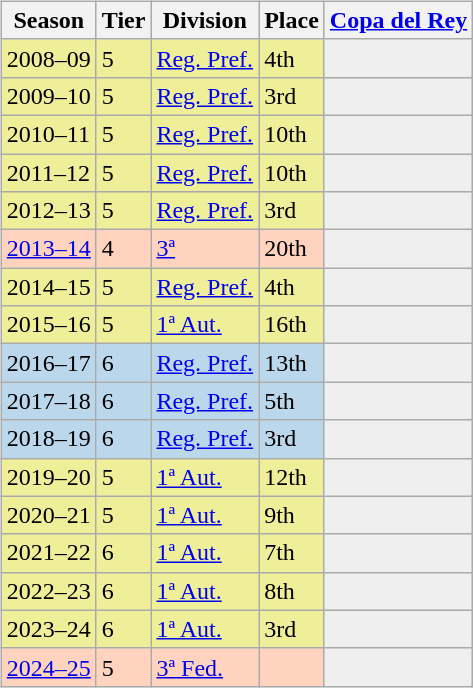<table>
<tr>
<td valign="top" width=0%><br><table class="wikitable">
<tr style="background:#f0f6fa;">
<th>Season</th>
<th>Tier</th>
<th>Division</th>
<th>Place</th>
<th><a href='#'>Copa del Rey</a></th>
</tr>
<tr>
<td style="background:#EFEF99;">2008–09</td>
<td style="background:#EFEF99;">5</td>
<td style="background:#EFEF99;"><a href='#'>Reg. Pref.</a></td>
<td style="background:#EFEF99;">4th</td>
<th style="background:#efefef;"></th>
</tr>
<tr>
<td style="background:#EFEF99;">2009–10</td>
<td style="background:#EFEF99;">5</td>
<td style="background:#EFEF99;"><a href='#'>Reg. Pref.</a></td>
<td style="background:#EFEF99;">3rd</td>
<th style="background:#efefef;"></th>
</tr>
<tr>
<td style="background:#EFEF99;">2010–11</td>
<td style="background:#EFEF99;">5</td>
<td style="background:#EFEF99;"><a href='#'>Reg. Pref.</a></td>
<td style="background:#EFEF99;">10th</td>
<th style="background:#efefef;"></th>
</tr>
<tr>
<td style="background:#EFEF99;">2011–12</td>
<td style="background:#EFEF99;">5</td>
<td style="background:#EFEF99;"><a href='#'>Reg. Pref.</a></td>
<td style="background:#EFEF99;">10th</td>
<th style="background:#efefef;"></th>
</tr>
<tr>
<td style="background:#EFEF99;">2012–13</td>
<td style="background:#EFEF99;">5</td>
<td style="background:#EFEF99;"><a href='#'>Reg. Pref.</a></td>
<td style="background:#EFEF99;">3rd</td>
<th style="background:#efefef;"></th>
</tr>
<tr>
<td style="background:#FFD3BD;"><a href='#'>2013–14</a></td>
<td style="background:#FFD3BD;">4</td>
<td style="background:#FFD3BD;"><a href='#'>3ª</a></td>
<td style="background:#FFD3BD;">20th</td>
<th style="background:#efefef;"></th>
</tr>
<tr>
<td style="background:#EFEF99;">2014–15</td>
<td style="background:#EFEF99;">5</td>
<td style="background:#EFEF99;"><a href='#'>Reg. Pref.</a></td>
<td style="background:#EFEF99;">4th</td>
<th style="background:#efefef;"></th>
</tr>
<tr>
<td style="background:#EFEF99;">2015–16</td>
<td style="background:#EFEF99;">5</td>
<td style="background:#EFEF99;"><a href='#'>1ª Aut.</a></td>
<td style="background:#EFEF99;">16th</td>
<th style="background:#efefef;"></th>
</tr>
<tr>
<td style="background:#BBD7EC;">2016–17</td>
<td style="background:#BBD7EC;">6</td>
<td style="background:#BBD7EC;"><a href='#'>Reg. Pref.</a></td>
<td style="background:#BBD7EC;">13th</td>
<th style="background:#efefef;"></th>
</tr>
<tr>
<td style="background:#BBD7EC;">2017–18</td>
<td style="background:#BBD7EC;">6</td>
<td style="background:#BBD7EC;"><a href='#'>Reg. Pref.</a></td>
<td style="background:#BBD7EC;">5th</td>
<th style="background:#efefef;"></th>
</tr>
<tr>
<td style="background:#BBD7EC;">2018–19</td>
<td style="background:#BBD7EC;">6</td>
<td style="background:#BBD7EC;"><a href='#'>Reg. Pref.</a></td>
<td style="background:#BBD7EC;">3rd</td>
<th style="background:#efefef;"></th>
</tr>
<tr>
<td style="background:#EFEF99;">2019–20</td>
<td style="background:#EFEF99;">5</td>
<td style="background:#EFEF99;"><a href='#'>1ª Aut.</a></td>
<td style="background:#EFEF99;">12th</td>
<th style="background:#efefef;"></th>
</tr>
<tr>
<td style="background:#EFEF99;">2020–21</td>
<td style="background:#EFEF99;">5</td>
<td style="background:#EFEF99;"><a href='#'>1ª Aut.</a></td>
<td style="background:#EFEF99;">9th</td>
<th style="background:#efefef;"></th>
</tr>
<tr>
<td style="background:#EFEF99;">2021–22</td>
<td style="background:#EFEF99;">6</td>
<td style="background:#EFEF99;"><a href='#'>1ª Aut.</a></td>
<td style="background:#EFEF99;">7th</td>
<th style="background:#efefef;"></th>
</tr>
<tr>
<td style="background:#EFEF99;">2022–23</td>
<td style="background:#EFEF99;">6</td>
<td style="background:#EFEF99;"><a href='#'>1ª Aut.</a></td>
<td style="background:#EFEF99;">8th</td>
<th style="background:#efefef;"></th>
</tr>
<tr>
<td style="background:#EFEF99;">2023–24</td>
<td style="background:#EFEF99;">6</td>
<td style="background:#EFEF99;"><a href='#'>1ª Aut.</a></td>
<td style="background:#EFEF99;">3rd</td>
<th style="background:#efefef;"></th>
</tr>
<tr>
<td style="background:#FFD3BD;"><a href='#'>2024–25</a></td>
<td style="background:#FFD3BD;">5</td>
<td style="background:#FFD3BD;"><a href='#'>3ª Fed.</a></td>
<td style="background:#FFD3BD;"></td>
<th style="background:#efefef;"></th>
</tr>
</table>
</td>
</tr>
</table>
